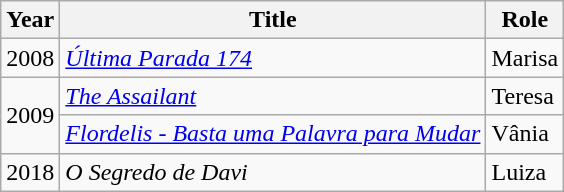<table class="wikitable">
<tr>
<th>Year</th>
<th>Title</th>
<th>Role</th>
</tr>
<tr>
<td>2008</td>
<td><em><a href='#'>Última Parada 174</a></em></td>
<td>Marisa</td>
</tr>
<tr>
<td rowspan=2>2009</td>
<td><em><a href='#'>The Assailant</a></em></td>
<td>Teresa</td>
</tr>
<tr>
<td><em><a href='#'>Flordelis - Basta uma Palavra para Mudar</a></em></td>
<td>Vânia</td>
</tr>
<tr>
<td>2018</td>
<td><em>O Segredo de Davi</em></td>
<td>Luiza</td>
</tr>
</table>
